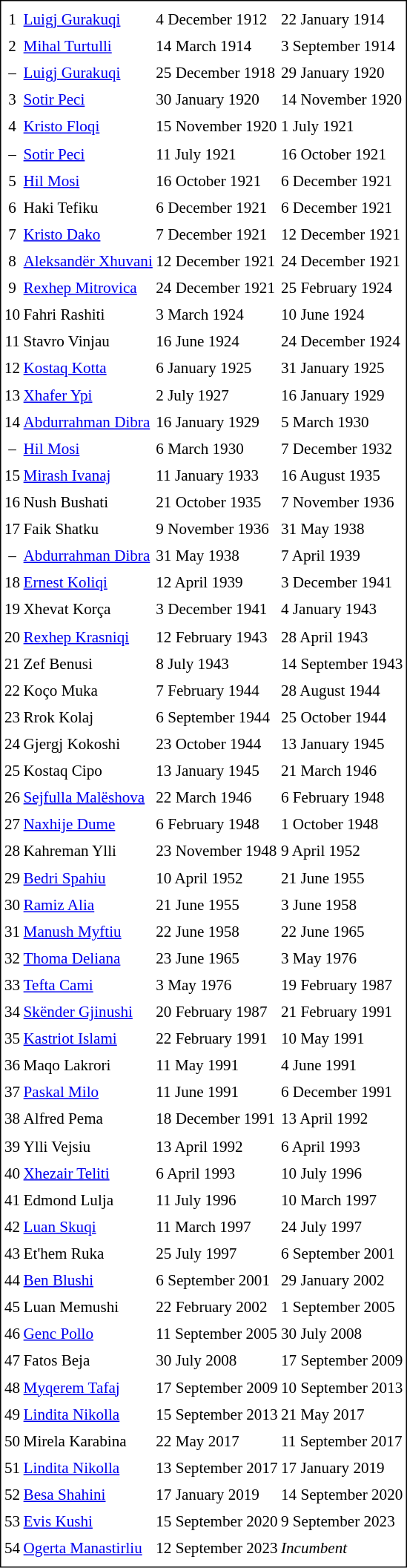<table cellpadding="0" cellspacing="3" style="border:1px solid #000000; font-size:88%; line-height: 1.5em;">
<tr>
<td><strong></strong></td>
<td><strong></strong></td>
<td colspan="2"></td>
</tr>
<tr>
<td align="center">1</td>
<td><a href='#'>Luigj Gurakuqi</a></td>
<td>4 December 1912</td>
<td>22 January 1914</td>
</tr>
<tr>
<td align="center">2</td>
<td><a href='#'>Mihal Turtulli</a></td>
<td>14 March 1914</td>
<td>3 September 1914</td>
</tr>
<tr>
<td align="center">–</td>
<td><a href='#'>Luigj Gurakuqi</a></td>
<td>25 December 1918</td>
<td>29 January 1920</td>
</tr>
<tr>
<td align="center">3</td>
<td><a href='#'>Sotir Peci</a></td>
<td>30 January 1920</td>
<td>14 November 1920</td>
</tr>
<tr>
<td align="center">4</td>
<td><a href='#'>Kristo Floqi</a></td>
<td>15 November 1920</td>
<td>1 July 1921</td>
</tr>
<tr>
<td align="center">–</td>
<td><a href='#'>Sotir Peci</a></td>
<td>11 July 1921</td>
<td>16 October 1921</td>
</tr>
<tr>
<td align="center">5</td>
<td><a href='#'>Hil Mosi</a></td>
<td>16 October 1921</td>
<td>6 December 1921</td>
</tr>
<tr>
<td align="center">6</td>
<td>Haki Tefiku</td>
<td>6 December 1921</td>
<td>6 December 1921</td>
</tr>
<tr>
<td align="center">7</td>
<td><a href='#'>Kristo Dako</a></td>
<td>7 December 1921</td>
<td>12 December 1921</td>
</tr>
<tr>
<td align="center">8</td>
<td><a href='#'>Aleksandër Xhuvani</a></td>
<td>12 December 1921</td>
<td>24 December 1921</td>
</tr>
<tr>
<td align="center">9</td>
<td><a href='#'>Rexhep Mitrovica</a></td>
<td>24 December 1921</td>
<td>25 February 1924</td>
</tr>
<tr>
<td align="center">10</td>
<td>Fahri Rashiti</td>
<td>3 March 1924</td>
<td>10 June 1924</td>
</tr>
<tr>
<td align="center">11</td>
<td>Stavro Vinjau</td>
<td>16 June 1924</td>
<td>24 December 1924</td>
</tr>
<tr>
<td align="center">12</td>
<td><a href='#'>Kostaq Kotta</a></td>
<td>6 January 1925</td>
<td>31 January 1925</td>
</tr>
<tr>
<td align="center">13</td>
<td><a href='#'>Xhafer Ypi</a></td>
<td>2 July 1927</td>
<td>16 January 1929</td>
</tr>
<tr>
<td align="center">14</td>
<td><a href='#'>Abdurrahman Dibra</a></td>
<td>16 January 1929</td>
<td>5 March 1930</td>
</tr>
<tr>
<td align="center">–</td>
<td><a href='#'>Hil Mosi</a></td>
<td>6 March 1930</td>
<td>7 December 1932</td>
</tr>
<tr>
<td align="center">15</td>
<td><a href='#'>Mirash Ivanaj</a></td>
<td>11 January 1933</td>
<td>16 August 1935</td>
</tr>
<tr>
<td align="center">16</td>
<td>Nush Bushati</td>
<td>21 October 1935</td>
<td>7 November 1936</td>
</tr>
<tr>
<td align="center">17</td>
<td>Faik Shatku</td>
<td>9 November 1936</td>
<td>31 May 1938</td>
</tr>
<tr>
<td align="center">–</td>
<td><a href='#'>Abdurrahman Dibra</a></td>
<td>31 May 1938</td>
<td>7 April 1939</td>
</tr>
<tr>
<td align="center">18</td>
<td><a href='#'>Ernest Koliqi</a></td>
<td>12 April 1939</td>
<td>3 December 1941</td>
</tr>
<tr>
<td align="center">19</td>
<td>Xhevat Korça</td>
<td>3 December 1941</td>
<td>4 January 1943</td>
</tr>
<tr>
<td align="center">20</td>
<td><a href='#'>Rexhep Krasniqi</a></td>
<td>12 February 1943</td>
<td>28 April 1943</td>
</tr>
<tr>
<td align="center">21</td>
<td>Zef Benusi</td>
<td>8 July 1943</td>
<td>14 September 1943</td>
</tr>
<tr>
<td align="center">22</td>
<td>Koço Muka</td>
<td>7 February 1944</td>
<td>28 August 1944</td>
</tr>
<tr>
<td align="center">23</td>
<td>Rrok Kolaj</td>
<td>6 September 1944</td>
<td>25 October 1944</td>
</tr>
<tr>
<td align="center">24</td>
<td>Gjergj Kokoshi</td>
<td>23 October 1944</td>
<td>13 January 1945</td>
</tr>
<tr>
<td align="center">25</td>
<td>Kostaq Cipo</td>
<td>13 January 1945</td>
<td>21 March 1946</td>
</tr>
<tr>
<td align="center">26</td>
<td><a href='#'>Sejfulla Malëshova</a></td>
<td>22 March 1946</td>
<td>6 February 1948</td>
</tr>
<tr>
<td align="center">27</td>
<td><a href='#'>Naxhije Dume</a></td>
<td>6 February 1948</td>
<td>1 October 1948</td>
</tr>
<tr>
<td align="center">28</td>
<td>Kahreman Ylli</td>
<td>23 November 1948</td>
<td>9 April 1952</td>
</tr>
<tr>
<td align="center">29</td>
<td><a href='#'>Bedri Spahiu</a></td>
<td>10 April 1952</td>
<td>21 June 1955</td>
</tr>
<tr>
<td align="center">30</td>
<td><a href='#'>Ramiz Alia</a></td>
<td>21 June 1955</td>
<td>3 June 1958</td>
</tr>
<tr>
<td align="center">31</td>
<td><a href='#'>Manush Myftiu</a></td>
<td>22 June 1958</td>
<td>22 June 1965</td>
</tr>
<tr>
<td align="center">32</td>
<td><a href='#'>Thoma Deliana</a></td>
<td>23 June 1965</td>
<td>3 May 1976</td>
</tr>
<tr>
<td align="center">33</td>
<td><a href='#'>Tefta Cami</a></td>
<td>3 May 1976</td>
<td>19 February 1987</td>
</tr>
<tr>
<td align="center">34</td>
<td><a href='#'>Skënder Gjinushi</a></td>
<td>20 February 1987</td>
<td>21 February 1991</td>
</tr>
<tr>
<td align="center">35</td>
<td><a href='#'>Kastriot Islami</a></td>
<td>22 February 1991</td>
<td>10 May 1991</td>
</tr>
<tr>
<td align="center">36</td>
<td>Maqo Lakrori</td>
<td>11 May 1991</td>
<td>4 June 1991</td>
</tr>
<tr>
<td align="center">37</td>
<td><a href='#'>Paskal Milo</a></td>
<td>11 June 1991</td>
<td>6 December 1991</td>
</tr>
<tr>
<td align="center">38</td>
<td>Alfred Pema</td>
<td>18 December 1991</td>
<td>13 April 1992</td>
</tr>
<tr>
<td align="center">39</td>
<td>Ylli Vejsiu</td>
<td>13 April 1992</td>
<td>6 April 1993</td>
</tr>
<tr>
<td align="center">40</td>
<td><a href='#'>Xhezair Teliti</a></td>
<td>6 April 1993</td>
<td>10 July 1996</td>
</tr>
<tr>
<td align="center">41</td>
<td>Edmond Lulja</td>
<td>11 July 1996</td>
<td>10 March 1997</td>
</tr>
<tr>
<td align="center">42</td>
<td><a href='#'>Luan Skuqi</a></td>
<td>11 March 1997</td>
<td>24 July 1997</td>
</tr>
<tr>
<td align="center">43</td>
<td>Et'hem Ruka</td>
<td>25 July 1997</td>
<td>6 September 2001</td>
</tr>
<tr>
<td align="center">44</td>
<td><a href='#'>Ben Blushi</a></td>
<td>6 September 2001</td>
<td>29 January 2002</td>
</tr>
<tr>
<td align="center">45</td>
<td>Luan Memushi</td>
<td>22 February 2002</td>
<td>1 September 2005</td>
</tr>
<tr>
<td align="center">46</td>
<td><a href='#'>Genc Pollo</a></td>
<td>11 September 2005</td>
<td>30 July 2008</td>
</tr>
<tr>
<td align="center">47</td>
<td>Fatos Beja</td>
<td>30 July 2008</td>
<td>17 September 2009</td>
</tr>
<tr>
<td align="center">48</td>
<td><a href='#'>Myqerem Tafaj</a></td>
<td>17 September 2009</td>
<td>10 September 2013</td>
</tr>
<tr>
<td align="center">49</td>
<td><a href='#'>Lindita Nikolla</a></td>
<td>15 September 2013</td>
<td>21 May 2017</td>
</tr>
<tr>
<td align="center">50</td>
<td>Mirela Karabina</td>
<td>22 May 2017</td>
<td>11 September 2017</td>
</tr>
<tr>
<td align="center">51</td>
<td><a href='#'>Lindita Nikolla</a></td>
<td>13 September 2017</td>
<td>17 January 2019</td>
</tr>
<tr>
<td align="center">52</td>
<td><a href='#'>Besa Shahini</a></td>
<td>17 January 2019</td>
<td>14 September 2020</td>
</tr>
<tr>
<td align="center">53</td>
<td><a href='#'>Evis Kushi</a></td>
<td>15 September 2020</td>
<td>9 September 2023</td>
</tr>
<tr>
<td align=>54</td>
<td><a href='#'>Ogerta Manastirliu</a></td>
<td>12 September 2023</td>
<td><em>Incumbent</em></td>
</tr>
<tr>
</tr>
</table>
